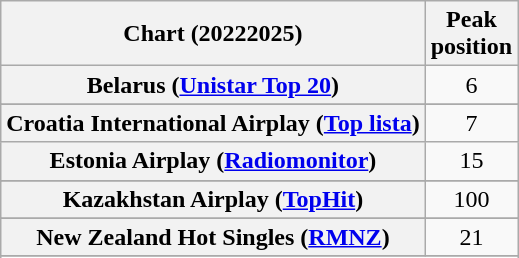<table class="wikitable sortable plainrowheaders" style="text-align:center">
<tr>
<th scope="col">Chart (20222025)</th>
<th scope="col">Peak<br>position</th>
</tr>
<tr>
<th scope="row">Belarus (<a href='#'>Unistar Top 20</a>)</th>
<td>6</td>
</tr>
<tr>
</tr>
<tr>
<th scope=row>Croatia International Airplay (<a href='#'>Top lista</a>)</th>
<td>7</td>
</tr>
<tr>
<th scope="row">Estonia Airplay (<a href='#'>Radiomonitor</a>)</th>
<td>15</td>
</tr>
<tr>
</tr>
<tr>
</tr>
<tr>
<th scope="row">Kazakhstan Airplay (<a href='#'>TopHit</a>)</th>
<td>100</td>
</tr>
<tr>
</tr>
<tr>
</tr>
<tr>
<th scope="row">New Zealand Hot Singles (<a href='#'>RMNZ</a>)</th>
<td>21</td>
</tr>
<tr>
</tr>
<tr>
</tr>
<tr>
</tr>
<tr>
</tr>
<tr>
</tr>
<tr>
</tr>
</table>
